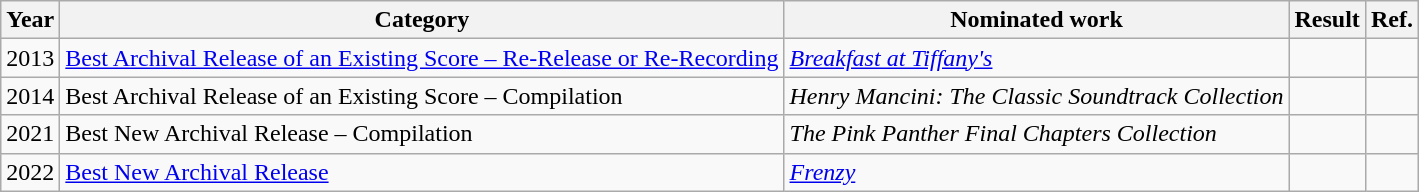<table class="wikitable">
<tr>
<th>Year</th>
<th>Category</th>
<th>Nominated work</th>
<th>Result</th>
<th>Ref.</th>
</tr>
<tr>
<td>2013</td>
<td><a href='#'>Best Archival Release of an Existing Score – Re-Release or Re-Recording</a></td>
<td><em><a href='#'>Breakfast at Tiffany's</a></em></td>
<td></td>
<td align="center"></td>
</tr>
<tr>
<td>2014</td>
<td>Best Archival Release of an Existing Score – Compilation</td>
<td><em>Henry Mancini: The Classic Soundtrack Collection</em></td>
<td></td>
<td align="center"></td>
</tr>
<tr>
<td>2021</td>
<td>Best New Archival Release – Compilation</td>
<td><em>The Pink Panther Final Chapters Collection</em></td>
<td></td>
<td align="center"></td>
</tr>
<tr>
<td>2022</td>
<td><a href='#'>Best New Archival Release</a></td>
<td><em><a href='#'>Frenzy</a></em></td>
<td></td>
<td align="center"></td>
</tr>
</table>
